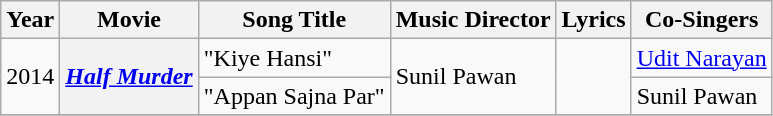<table class="wikitable sortable">
<tr>
<th>Year</th>
<th>Movie</th>
<th>Song Title</th>
<th>Music Director</th>
<th>Lyrics</th>
<th>Co-Singers</th>
</tr>
<tr>
<td rowspan=2>2014</td>
<th rowspan=2><em><a href='#'>Half Murder</a></em></th>
<td>"Kiye Hansi"</td>
<td rowspan=2>Sunil Pawan</td>
<td rowspan=2></td>
<td><a href='#'>Udit Narayan</a></td>
</tr>
<tr>
<td>"Appan Sajna Par"</td>
<td>Sunil Pawan</td>
</tr>
<tr>
</tr>
</table>
